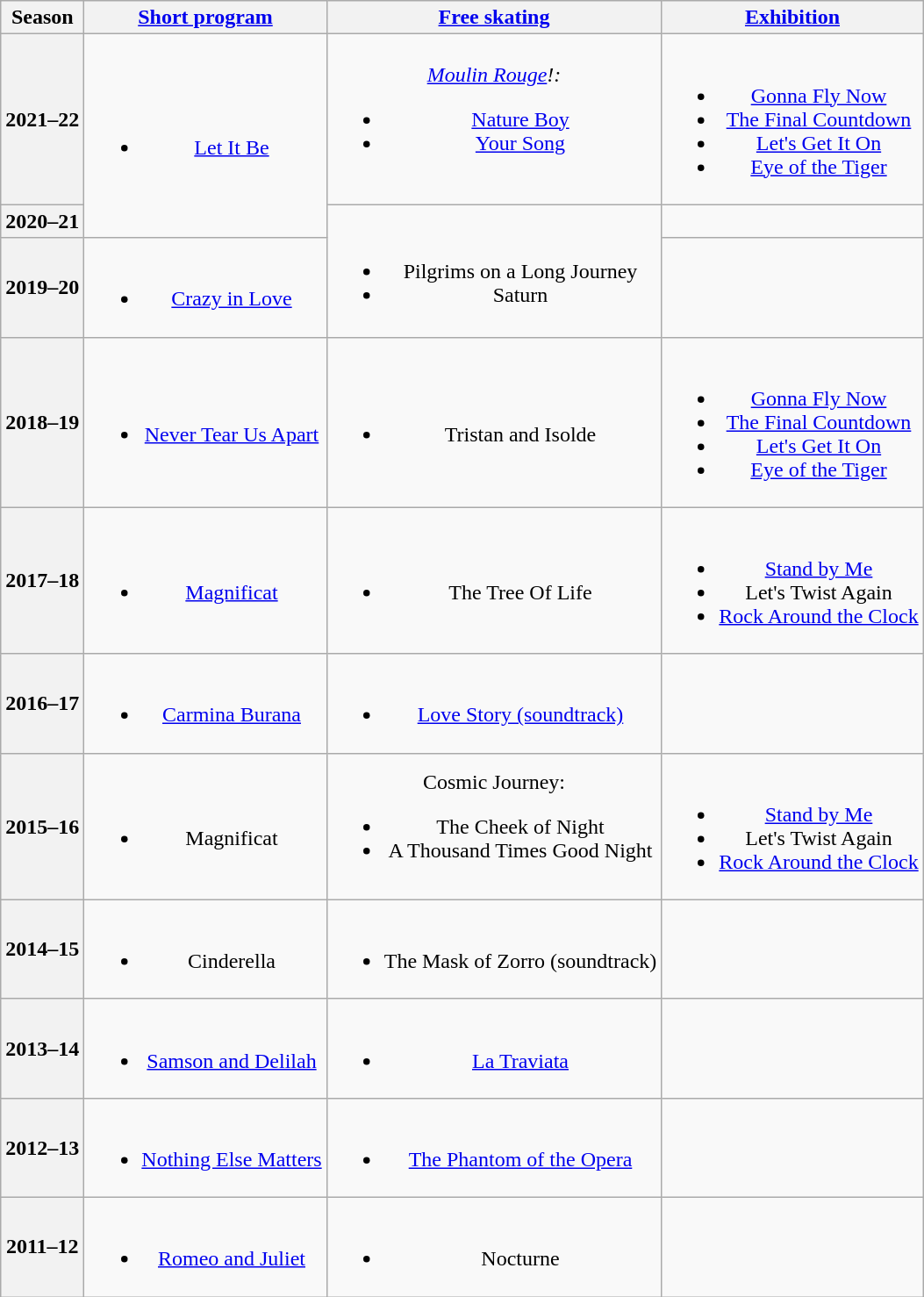<table class=wikitable style=text-align:center>
<tr>
<th>Season</th>
<th><a href='#'>Short program</a></th>
<th><a href='#'>Free skating</a></th>
<th><a href='#'>Exhibition</a></th>
</tr>
<tr>
<th>2021–22 <br> </th>
<td rowspan=2><br><ul><li><a href='#'>Let It Be</a> <br> </li></ul></td>
<td><em><a href='#'>Moulin Rouge</a>!:</em><br><ul><li><a href='#'>Nature Boy</a> <br></li><li><a href='#'>Your Song</a> <br> </li></ul></td>
<td><br><ul><li><a href='#'>Gonna Fly Now</a> <br></li><li><a href='#'>The Final Countdown</a> <br></li><li><a href='#'>Let's Get It On</a> <br></li><li><a href='#'>Eye of the Tiger</a> <br></li></ul></td>
</tr>
<tr>
<th>2020–21 <br> </th>
<td rowspan=2><br><ul><li>Pilgrims on a Long Journey <br> </li><li>Saturn <br> </li></ul></td>
<td></td>
</tr>
<tr>
<th>2019–20 <br> </th>
<td><br><ul><li><a href='#'>Crazy in Love</a> <br> </li></ul></td>
<td></td>
</tr>
<tr>
<th>2018–19 <br> </th>
<td><br><ul><li><a href='#'>Never Tear Us Apart</a> <br> </li></ul></td>
<td><br><ul><li>Tristan and Isolde <br> </li></ul></td>
<td><br><ul><li><a href='#'>Gonna Fly Now</a> <br></li><li><a href='#'>The Final Countdown</a> <br></li><li><a href='#'>Let's Get It On</a> <br></li><li><a href='#'>Eye of the Tiger</a> <br></li></ul></td>
</tr>
<tr>
<th>2017–18 <br> </th>
<td><br><ul><li><a href='#'>Magnificat</a> <br></li></ul></td>
<td><br><ul><li>The Tree Of Life <br> </li></ul></td>
<td><br><ul><li><a href='#'>Stand by Me</a> <br></li><li>Let's Twist Again</li><li><a href='#'>Rock Around the Clock</a> <br></li></ul></td>
</tr>
<tr>
<th>2016–17 <br> </th>
<td><br><ul><li><a href='#'>Carmina Burana</a> <br></li></ul></td>
<td><br><ul><li><a href='#'>Love Story (soundtrack)</a> <br></li></ul></td>
<td></td>
</tr>
<tr>
<th>2015–16 <br> </th>
<td><br><ul><li>Magnificat <br></li></ul></td>
<td>Cosmic Journey:<br><ul><li>The Cheek of Night</li><li>A Thousand Times Good Night <br></li></ul></td>
<td><br><ul><li><a href='#'>Stand by Me</a> <br></li><li>Let's Twist Again</li><li><a href='#'>Rock Around the Clock</a> <br></li></ul></td>
</tr>
<tr>
<th>2014–15 <br> </th>
<td><br><ul><li>Cinderella <br></li></ul></td>
<td><br><ul><li>The Mask of Zorro (soundtrack) <br></li></ul></td>
<td></td>
</tr>
<tr>
<th>2013–14 <br> </th>
<td><br><ul><li><a href='#'>Samson and Delilah</a> <br></li></ul></td>
<td><br><ul><li><a href='#'>La Traviata</a> <br></li></ul></td>
<td></td>
</tr>
<tr>
<th>2012–13 <br> </th>
<td><br><ul><li><a href='#'>Nothing Else Matters</a> <br></li></ul></td>
<td><br><ul><li><a href='#'>The Phantom of the Opera</a> <br></li></ul></td>
<td></td>
</tr>
<tr>
<th>2011–12 <br> </th>
<td><br><ul><li><a href='#'>Romeo and Juliet</a> <br></li></ul></td>
<td><br><ul><li>Nocturne <br></li></ul></td>
<td></td>
</tr>
</table>
